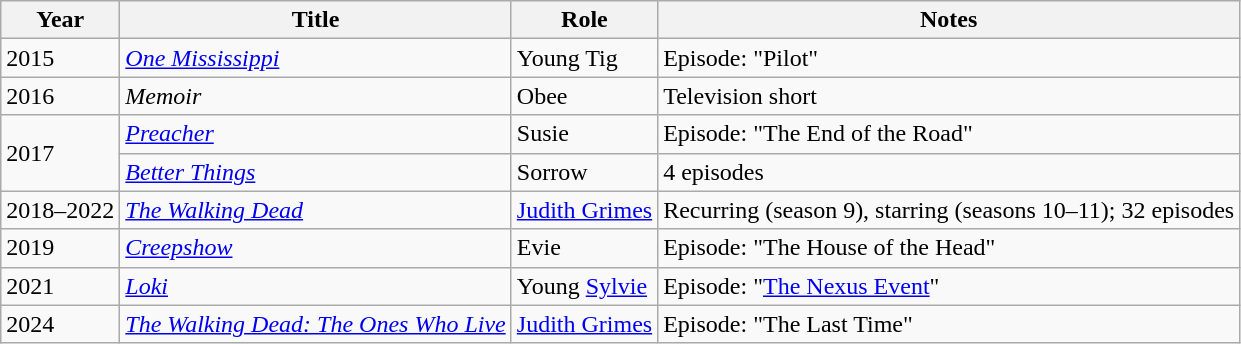<table class="wikitable">
<tr>
<th>Year</th>
<th>Title</th>
<th>Role</th>
<th>Notes</th>
</tr>
<tr>
<td>2015</td>
<td><em><a href='#'>One Mississippi</a></em></td>
<td>Young Tig</td>
<td>Episode: "Pilot"</td>
</tr>
<tr>
<td>2016</td>
<td><em>Memoir</em></td>
<td>Obee</td>
<td>Television short</td>
</tr>
<tr>
<td rowspan="2">2017</td>
<td><em><a href='#'>Preacher</a></em></td>
<td>Susie</td>
<td>Episode: "The End of the Road"</td>
</tr>
<tr>
<td><em><a href='#'>Better Things</a></em></td>
<td>Sorrow</td>
<td>4 episodes</td>
</tr>
<tr>
<td>2018–2022</td>
<td><em><a href='#'>The Walking Dead</a></em></td>
<td><a href='#'>Judith Grimes</a></td>
<td>Recurring (season 9), starring (seasons 10–11); 32 episodes</td>
</tr>
<tr>
<td>2019</td>
<td><em><a href='#'>Creepshow</a></em></td>
<td>Evie</td>
<td>Episode: "The House of the Head"</td>
</tr>
<tr>
<td>2021</td>
<td><em><a href='#'>Loki</a></em></td>
<td>Young <a href='#'>Sylvie</a></td>
<td>Episode: "<a href='#'>The Nexus Event</a>"</td>
</tr>
<tr>
<td>2024</td>
<td><em><a href='#'>The Walking Dead: The Ones Who Live</a></em></td>
<td><a href='#'>Judith Grimes</a></td>
<td>Episode: "The Last Time"</td>
</tr>
</table>
